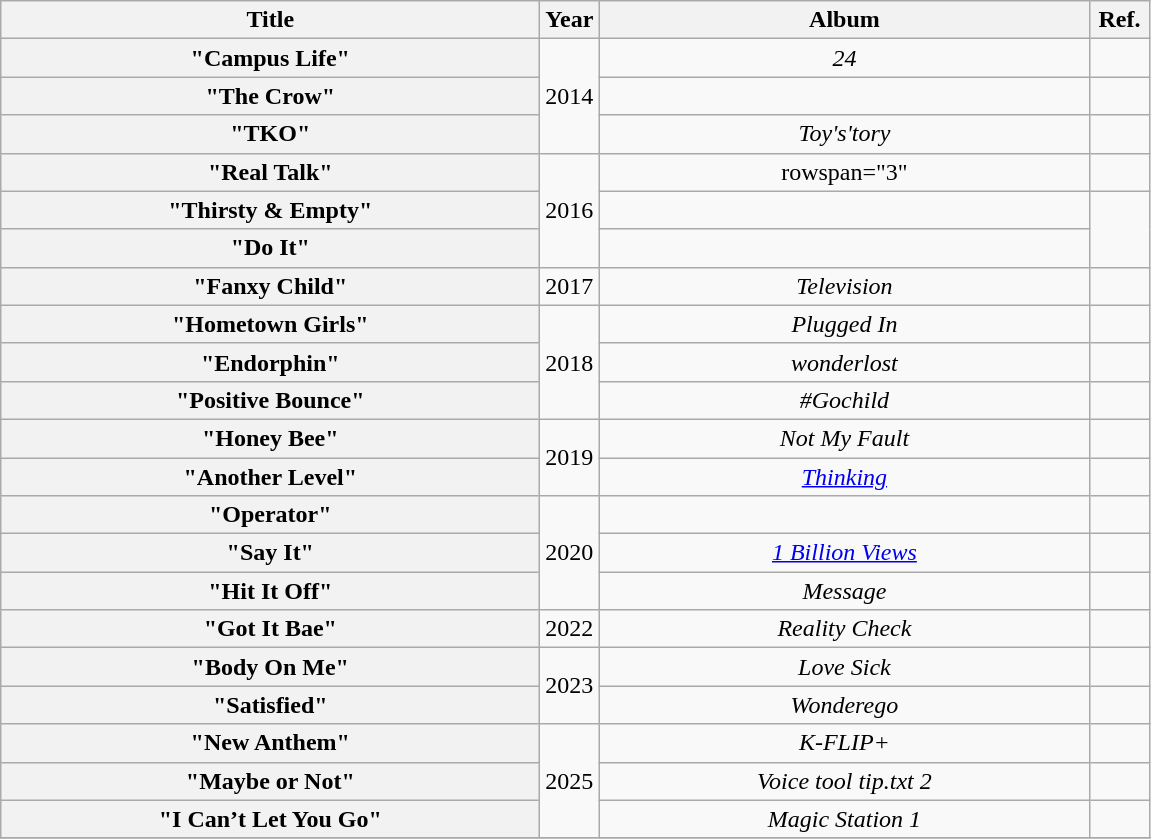<table class="wikitable plainrowheaders" style="text-align:center;">
<tr>
<th scope="col" style="width:22em;">Title</th>
<th scope="col">Year</th>
<th scope="col" style="width:20em;">Album</th>
<th scope="col" style="width:2em;">Ref.</th>
</tr>
<tr>
<th scope="row">"Campus Life" </th>
<td rowspan="3">2014</td>
<td><em>24</em></td>
<td></td>
</tr>
<tr>
<th scope="row">"The Crow" </th>
<td></td>
<td></td>
</tr>
<tr>
<th scope="row">"TKO" </th>
<td><em>Toy's'tory</em></td>
<td></td>
</tr>
<tr>
<th scope="row">"Real Talk" </th>
<td rowspan="3">2016</td>
<td>rowspan="3" </td>
<td></td>
</tr>
<tr>
<th scope="row">"Thirsty & Empty" </th>
<td></td>
</tr>
<tr>
<th scope="row">"Do It" </th>
<td></td>
</tr>
<tr>
<th scope="row">"Fanxy Child" </th>
<td>2017</td>
<td><em>Television</em></td>
<td></td>
</tr>
<tr>
<th scope="row">"Hometown Girls" </th>
<td rowspan="3">2018</td>
<td><em>Plugged In</em></td>
<td></td>
</tr>
<tr>
<th scope="row">"Endorphin" </th>
<td><em>wonderlost</em></td>
<td></td>
</tr>
<tr>
<th scope="row">"Positive Bounce" </th>
<td><em>#Gochild</em></td>
<td></td>
</tr>
<tr>
<th scope="row">"Honey Bee" </th>
<td rowspan="2">2019</td>
<td><em>Not My Fault</em></td>
<td></td>
</tr>
<tr>
<th scope="row">"Another Level" </th>
<td><em><a href='#'>Thinking</a></em></td>
<td></td>
</tr>
<tr>
<th scope="row">"Operator" </th>
<td rowspan="3">2020</td>
<td></td>
<td></td>
</tr>
<tr>
<th scope="row">"Say It" </th>
<td><em><a href='#'>1 Billion Views</a></em></td>
<td></td>
</tr>
<tr>
<th scope="row">"Hit It Off" </th>
<td><em>Message</em></td>
<td></td>
</tr>
<tr>
<th scope="row">"Got It Bae" </th>
<td>2022</td>
<td><em>Reality Check</em></td>
<td></td>
</tr>
<tr>
<th scope="row">"Body On Me" </th>
<td rowspan="2">2023</td>
<td><em>Love Sick</em></td>
<td></td>
</tr>
<tr>
<th scope="row">"Satisfied" </th>
<td><em>Wonderego</em></td>
<td></td>
</tr>
<tr>
<th scope="row">"New Anthem" </th>
<td rowspan="3">2025</td>
<td><em>K-FLIP+</em></td>
<td></td>
</tr>
<tr>
<th scope="row">"Maybe or Not" </th>
<td><em>Voice tool tip.txt 2</em></td>
<td></td>
</tr>
<tr>
<th scope="row">"I Can’t Let You Go" </th>
<td><em>Magic Station 1</em></td>
<td></td>
</tr>
<tr>
</tr>
</table>
